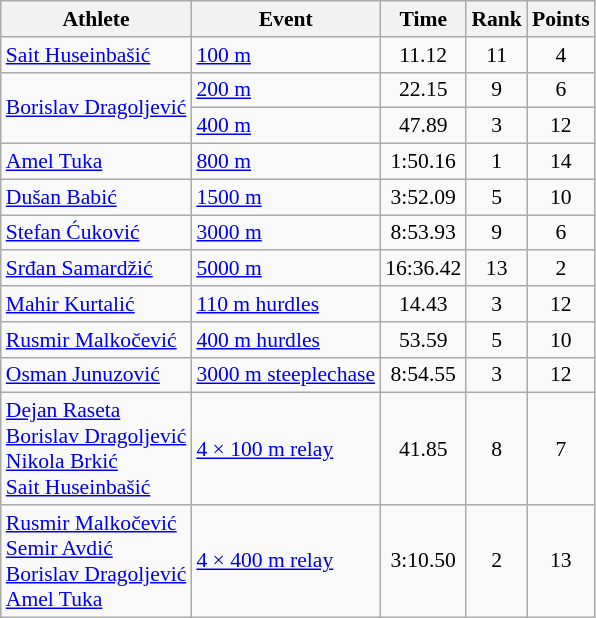<table class=wikitable style=font-size:90%;text-align:center>
<tr>
<th>Athlete</th>
<th>Event</th>
<th>Time</th>
<th>Rank</th>
<th>Points</th>
</tr>
<tr>
<td align=left><a href='#'>Sait Huseinbašić</a></td>
<td align=left><a href='#'>100 m</a></td>
<td>11.12</td>
<td>11</td>
<td>4</td>
</tr>
<tr>
<td align=left rowspan="2"><a href='#'>Borislav Dragoljević</a></td>
<td align=left><a href='#'>200 m</a></td>
<td>22.15</td>
<td>9</td>
<td>6</td>
</tr>
<tr>
<td align=left><a href='#'>400 m</a></td>
<td>47.89</td>
<td>3</td>
<td>12</td>
</tr>
<tr>
<td align=left><a href='#'>Amel Tuka</a></td>
<td align=left><a href='#'>800 m</a></td>
<td>1:50.16</td>
<td>1</td>
<td>14</td>
</tr>
<tr>
<td align=left><a href='#'>Dušan Babić</a></td>
<td align=left><a href='#'>1500 m</a></td>
<td>3:52.09</td>
<td>5</td>
<td>10</td>
</tr>
<tr>
<td align=left><a href='#'>Stefan Ćuković</a></td>
<td align=left><a href='#'>3000 m</a></td>
<td>8:53.93</td>
<td>9</td>
<td>6</td>
</tr>
<tr>
<td align=left><a href='#'>Srđan Samardžić</a></td>
<td align=left><a href='#'>5000 m</a></td>
<td>16:36.42</td>
<td>13</td>
<td>2</td>
</tr>
<tr>
<td align=left><a href='#'>Mahir Kurtalić</a></td>
<td align=left><a href='#'>110 m hurdles</a></td>
<td>14.43</td>
<td>3</td>
<td>12</td>
</tr>
<tr>
<td align=left><a href='#'>Rusmir Malkočević</a></td>
<td align=left><a href='#'>400 m hurdles</a></td>
<td>53.59</td>
<td>5</td>
<td>10</td>
</tr>
<tr>
<td align=left><a href='#'>Osman Junuzović</a></td>
<td align=left><a href='#'>3000 m steeplechase</a></td>
<td>8:54.55</td>
<td>3</td>
<td>12</td>
</tr>
<tr>
<td align=left><a href='#'>Dejan Raseta</a><br><a href='#'>Borislav Dragoljević</a><br><a href='#'>Nikola Brkić</a><br><a href='#'>Sait Huseinbašić</a></td>
<td align=left><a href='#'>4 × 100 m relay</a></td>
<td>41.85</td>
<td>8</td>
<td>7</td>
</tr>
<tr>
<td align=left><a href='#'>Rusmir Malkočević</a><br><a href='#'>Semir Avdić</a><br><a href='#'>Borislav Dragoljević</a><br><a href='#'>Amel Tuka</a></td>
<td align=left><a href='#'>4 × 400 m relay</a></td>
<td>3:10.50</td>
<td>2</td>
<td>13</td>
</tr>
</table>
